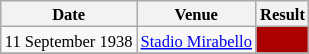<table class="wikitable" style="text-align: center; width=20%; font-size: 11px">
<tr>
<th>Date</th>
<th>Venue</th>
<th>Result</th>
</tr>
<tr>
<td>11 September 1938</td>
<td><a href='#'>Stadio Mirabello</a></td>
<td bgcolor=#aa0000></td>
</tr>
<tr>
</tr>
</table>
